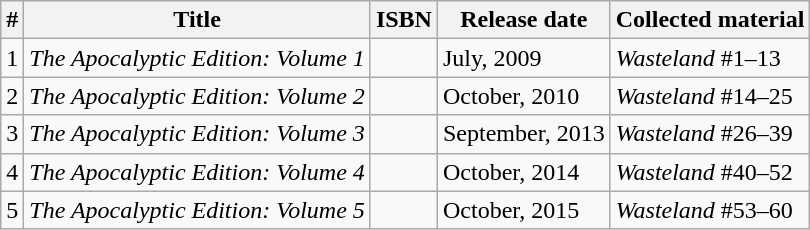<table class="wikitable">
<tr>
<th>#</th>
<th>Title</th>
<th>ISBN</th>
<th>Release date</th>
<th>Collected material</th>
</tr>
<tr>
<td>1</td>
<td><em>The Apocalyptic Edition: Volume 1</em></td>
<td></td>
<td>July, 2009</td>
<td><em>Wasteland</em> #1–13</td>
</tr>
<tr>
<td>2</td>
<td><em>The Apocalyptic Edition: Volume 2</em></td>
<td></td>
<td>October, 2010</td>
<td><em>Wasteland</em> #14–25</td>
</tr>
<tr>
<td>3</td>
<td><em>The Apocalyptic Edition: Volume 3</em></td>
<td></td>
<td>September, 2013</td>
<td><em>Wasteland</em> #26–39</td>
</tr>
<tr>
<td>4</td>
<td><em>The Apocalyptic Edition: Volume 4</em></td>
<td></td>
<td>October, 2014</td>
<td><em>Wasteland</em> #40–52</td>
</tr>
<tr>
<td>5</td>
<td><em>The Apocalyptic Edition: Volume 5</em></td>
<td></td>
<td>October, 2015</td>
<td><em>Wasteland</em> #53–60</td>
</tr>
</table>
